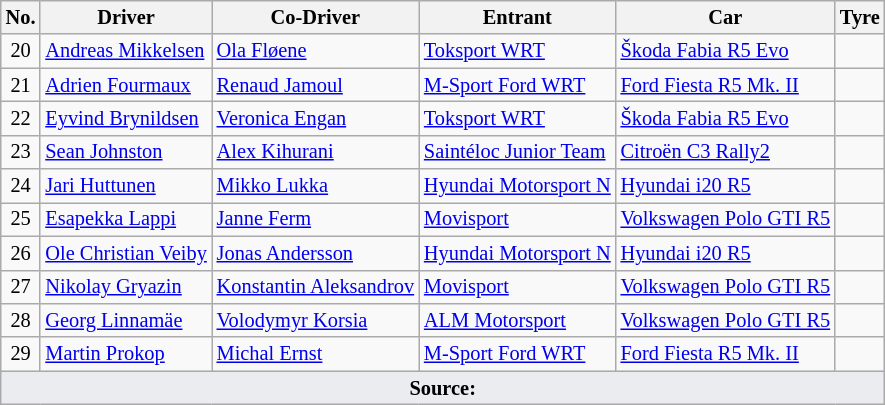<table class="wikitable" style="font-size: 85%;">
<tr>
<th>No.</th>
<th>Driver</th>
<th>Co-Driver</th>
<th>Entrant</th>
<th>Car</th>
<th>Tyre</th>
</tr>
<tr>
<td align="center">20</td>
<td nowrap> <a href='#'>Andreas Mikkelsen</a></td>
<td> <a href='#'>Ola Fløene</a></td>
<td> <a href='#'>Toksport WRT</a></td>
<td nowrap><a href='#'>Škoda Fabia R5 Evo</a></td>
<td align="center"></td>
</tr>
<tr>
<td align="center">21</td>
<td> <a href='#'>Adrien Fourmaux</a></td>
<td> <a href='#'>Renaud Jamoul</a></td>
<td> <a href='#'>M-Sport Ford WRT</a></td>
<td><a href='#'>Ford Fiesta R5 Mk. II</a></td>
<td align="center"></td>
</tr>
<tr>
<td align="center">22</td>
<td nowrap> <a href='#'>Eyvind Brynildsen</a></td>
<td nowrap> <a href='#'>Veronica Engan</a></td>
<td> <a href='#'>Toksport WRT</a></td>
<td nowrap><a href='#'>Škoda Fabia R5 Evo</a></td>
<td align="center"></td>
</tr>
<tr>
<td align="center">23</td>
<td> <a href='#'>Sean Johnston</a></td>
<td> <a href='#'>Alex Kihurani</a></td>
<td> <a href='#'>Saintéloc Junior Team</a></td>
<td><a href='#'>Citroën C3 Rally2</a></td>
<td align="center"></td>
</tr>
<tr>
<td align="center">24</td>
<td> <a href='#'>Jari Huttunen</a></td>
<td> <a href='#'>Mikko Lukka</a></td>
<td> <a href='#'>Hyundai Motorsport N</a></td>
<td><a href='#'>Hyundai i20 R5</a></td>
<td align="center"></td>
</tr>
<tr>
<td align="center">25</td>
<td> <a href='#'>Esapekka Lappi</a></td>
<td> <a href='#'>Janne Ferm</a></td>
<td> <a href='#'>Movisport</a></td>
<td nowrap><a href='#'>Volkswagen Polo GTI R5</a></td>
<td align="center"></td>
</tr>
<tr>
<td align="center">26</td>
<td> <a href='#'>Ole Christian Veiby</a></td>
<td> <a href='#'>Jonas Andersson</a></td>
<td> <a href='#'>Hyundai Motorsport N</a></td>
<td><a href='#'>Hyundai i20 R5</a></td>
<td align="center"></td>
</tr>
<tr>
<td align="center">27</td>
<td> <a href='#'>Nikolay Gryazin</a></td>
<td> <a href='#'>Konstantin Aleksandrov</a></td>
<td> <a href='#'>Movisport</a></td>
<td nowrap><a href='#'>Volkswagen Polo GTI R5</a></td>
<td align="center"></td>
</tr>
<tr>
<td align="center">28</td>
<td> <a href='#'>Georg Linnamäe</a></td>
<td> <a href='#'>Volodymyr Korsia</a></td>
<td> <a href='#'>ALM Motorsport</a></td>
<td nowrap><a href='#'>Volkswagen Polo GTI R5</a></td>
<td align="center"></td>
</tr>
<tr>
<td align="center">29</td>
<td> <a href='#'>Martin Prokop</a></td>
<td> <a href='#'>Michal Ernst</a></td>
<td> <a href='#'>M-Sport Ford WRT</a></td>
<td><a href='#'>Ford Fiesta R5 Mk. II</a></td>
<td align="center"></td>
</tr>
<tr>
<td colspan="6" style="background-color:#EAECF0;text-align:center"><strong>Source:</strong></td>
</tr>
</table>
